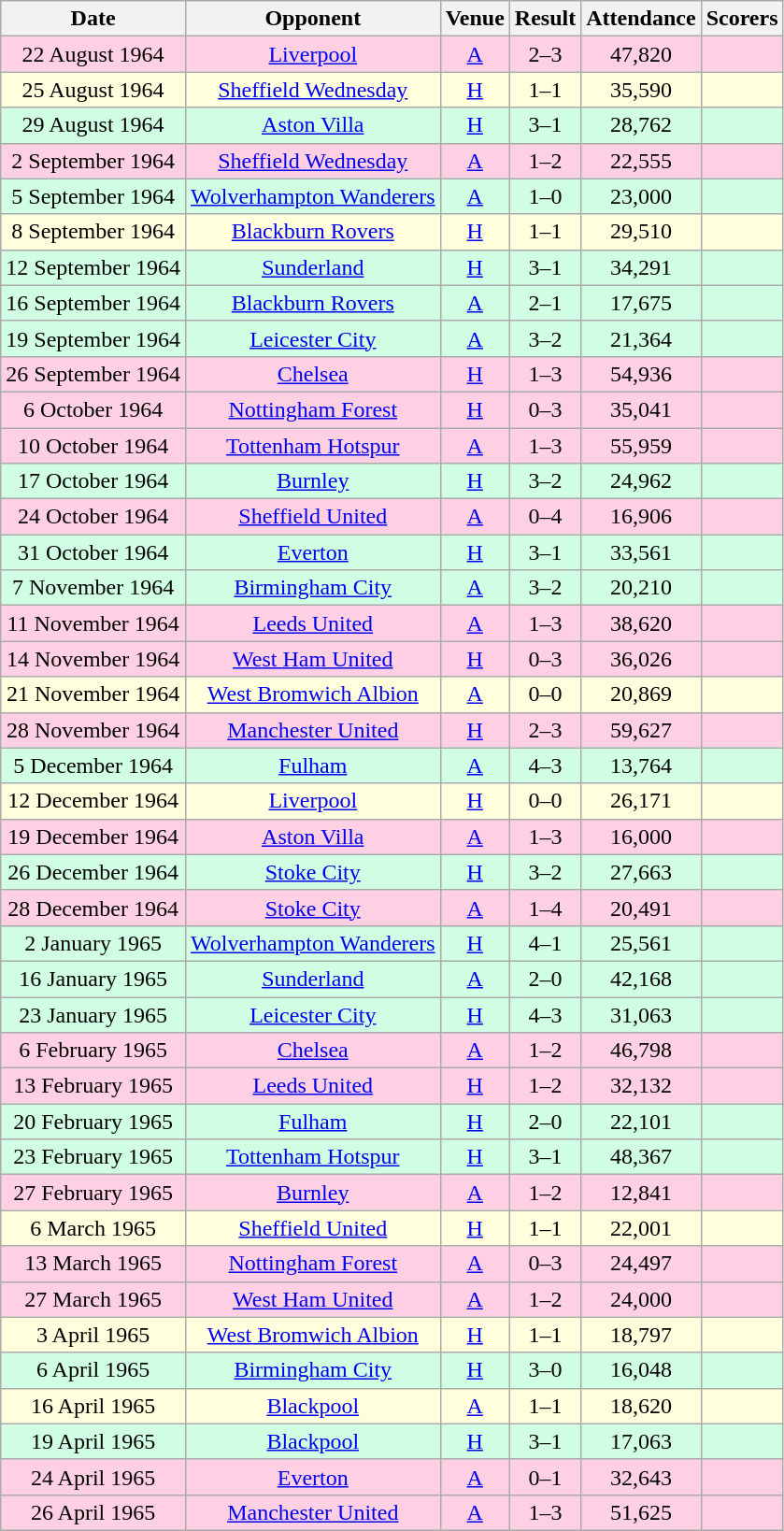<table class="wikitable sortable" style="font-size:100%; text-align:center">
<tr>
<th>Date</th>
<th>Opponent</th>
<th>Venue</th>
<th>Result</th>
<th>Attendance</th>
<th>Scorers</th>
</tr>
<tr style="background-color: #ffd0e3;">
<td>22 August 1964</td>
<td><a href='#'>Liverpool</a></td>
<td><a href='#'>A</a></td>
<td>2–3</td>
<td>47,820</td>
<td></td>
</tr>
<tr style="background-color: #ffffdd;">
<td>25 August 1964</td>
<td><a href='#'>Sheffield Wednesday</a></td>
<td><a href='#'>H</a></td>
<td>1–1</td>
<td>35,590</td>
<td></td>
</tr>
<tr style="background-color: #d0ffe3;">
<td>29 August 1964</td>
<td><a href='#'>Aston Villa</a></td>
<td><a href='#'>H</a></td>
<td>3–1</td>
<td>28,762</td>
<td></td>
</tr>
<tr style="background-color: #ffd0e3;">
<td>2 September 1964</td>
<td><a href='#'>Sheffield Wednesday</a></td>
<td><a href='#'>A</a></td>
<td>1–2</td>
<td>22,555</td>
<td></td>
</tr>
<tr style="background-color: #d0ffe3;">
<td>5 September 1964</td>
<td><a href='#'>Wolverhampton Wanderers</a></td>
<td><a href='#'>A</a></td>
<td>1–0</td>
<td>23,000</td>
<td></td>
</tr>
<tr style="background-color: #ffffdd;">
<td>8 September 1964</td>
<td><a href='#'>Blackburn Rovers</a></td>
<td><a href='#'>H</a></td>
<td>1–1</td>
<td>29,510</td>
<td></td>
</tr>
<tr style="background-color: #d0ffe3;">
<td>12 September 1964</td>
<td><a href='#'>Sunderland</a></td>
<td><a href='#'>H</a></td>
<td>3–1</td>
<td>34,291</td>
<td></td>
</tr>
<tr style="background-color: #d0ffe3;">
<td>16 September 1964</td>
<td><a href='#'>Blackburn Rovers</a></td>
<td><a href='#'>A</a></td>
<td>2–1</td>
<td>17,675</td>
<td></td>
</tr>
<tr style="background-color: #d0ffe3;">
<td>19 September 1964</td>
<td><a href='#'>Leicester City</a></td>
<td><a href='#'>A</a></td>
<td>3–2</td>
<td>21,364</td>
<td></td>
</tr>
<tr style="background-color: #ffd0e3;">
<td>26 September 1964</td>
<td><a href='#'>Chelsea</a></td>
<td><a href='#'>H</a></td>
<td>1–3</td>
<td>54,936</td>
<td></td>
</tr>
<tr style="background-color: #ffd0e3;">
<td>6 October 1964</td>
<td><a href='#'>Nottingham Forest</a></td>
<td><a href='#'>H</a></td>
<td>0–3</td>
<td>35,041</td>
<td></td>
</tr>
<tr style="background-color: #ffd0e3;">
<td>10 October 1964</td>
<td><a href='#'>Tottenham Hotspur</a></td>
<td><a href='#'>A</a></td>
<td>1–3</td>
<td>55,959</td>
<td></td>
</tr>
<tr style="background-color: #d0ffe3;">
<td>17 October 1964</td>
<td><a href='#'>Burnley</a></td>
<td><a href='#'>H</a></td>
<td>3–2</td>
<td>24,962</td>
<td></td>
</tr>
<tr style="background-color: #ffd0e3;">
<td>24 October 1964</td>
<td><a href='#'>Sheffield United</a></td>
<td><a href='#'>A</a></td>
<td>0–4</td>
<td>16,906</td>
<td></td>
</tr>
<tr style="background-color: #d0ffe3;">
<td>31 October 1964</td>
<td><a href='#'>Everton</a></td>
<td><a href='#'>H</a></td>
<td>3–1</td>
<td>33,561</td>
<td></td>
</tr>
<tr style="background-color: #d0ffe3;">
<td>7 November 1964</td>
<td><a href='#'>Birmingham City</a></td>
<td><a href='#'>A</a></td>
<td>3–2</td>
<td>20,210</td>
<td></td>
</tr>
<tr style="background-color: #ffd0e3;">
<td>11 November 1964</td>
<td><a href='#'>Leeds United</a></td>
<td><a href='#'>A</a></td>
<td>1–3</td>
<td>38,620</td>
<td></td>
</tr>
<tr style="background-color: #ffd0e3;">
<td>14 November 1964</td>
<td><a href='#'>West Ham United</a></td>
<td><a href='#'>H</a></td>
<td>0–3</td>
<td>36,026</td>
<td></td>
</tr>
<tr style="background-color: #ffffdd;">
<td>21 November 1964</td>
<td><a href='#'>West Bromwich Albion</a></td>
<td><a href='#'>A</a></td>
<td>0–0</td>
<td>20,869</td>
<td></td>
</tr>
<tr style="background-color: #ffd0e3;">
<td>28 November 1964</td>
<td><a href='#'>Manchester United</a></td>
<td><a href='#'>H</a></td>
<td>2–3</td>
<td>59,627</td>
<td></td>
</tr>
<tr style="background-color: #d0ffe3;">
<td>5 December 1964</td>
<td><a href='#'>Fulham</a></td>
<td><a href='#'>A</a></td>
<td>4–3</td>
<td>13,764</td>
<td></td>
</tr>
<tr style="background-color: #ffffdd;">
<td>12 December 1964</td>
<td><a href='#'>Liverpool</a></td>
<td><a href='#'>H</a></td>
<td>0–0</td>
<td>26,171</td>
<td></td>
</tr>
<tr style="background-color: #ffd0e3;">
<td>19 December 1964</td>
<td><a href='#'>Aston Villa</a></td>
<td><a href='#'>A</a></td>
<td>1–3</td>
<td>16,000</td>
<td></td>
</tr>
<tr style="background-color: #d0ffe3;">
<td>26 December 1964</td>
<td><a href='#'>Stoke City</a></td>
<td><a href='#'>H</a></td>
<td>3–2</td>
<td>27,663</td>
<td></td>
</tr>
<tr style="background-color: #ffd0e3;">
<td>28 December 1964</td>
<td><a href='#'>Stoke City</a></td>
<td><a href='#'>A</a></td>
<td>1–4</td>
<td>20,491</td>
<td></td>
</tr>
<tr style="background-color: #d0ffe3;">
<td>2 January 1965</td>
<td><a href='#'>Wolverhampton Wanderers</a></td>
<td><a href='#'>H</a></td>
<td>4–1</td>
<td>25,561</td>
<td></td>
</tr>
<tr style="background-color: #d0ffe3;">
<td>16 January 1965</td>
<td><a href='#'>Sunderland</a></td>
<td><a href='#'>A</a></td>
<td>2–0</td>
<td>42,168</td>
<td></td>
</tr>
<tr style="background-color: #d0ffe3;">
<td>23 January 1965</td>
<td><a href='#'>Leicester City</a></td>
<td><a href='#'>H</a></td>
<td>4–3</td>
<td>31,063</td>
<td></td>
</tr>
<tr style="background-color: #ffd0e3;">
<td>6 February 1965</td>
<td><a href='#'>Chelsea</a></td>
<td><a href='#'>A</a></td>
<td>1–2</td>
<td>46,798</td>
<td></td>
</tr>
<tr style="background-color: #ffd0e3;">
<td>13 February 1965</td>
<td><a href='#'>Leeds United</a></td>
<td><a href='#'>H</a></td>
<td>1–2</td>
<td>32,132</td>
<td></td>
</tr>
<tr style="background-color: #d0ffe3;">
<td>20 February 1965</td>
<td><a href='#'>Fulham</a></td>
<td><a href='#'>H</a></td>
<td>2–0</td>
<td>22,101</td>
<td></td>
</tr>
<tr style="background-color: #d0ffe3;">
<td>23 February 1965</td>
<td><a href='#'>Tottenham Hotspur</a></td>
<td><a href='#'>H</a></td>
<td>3–1</td>
<td>48,367</td>
<td></td>
</tr>
<tr style="background-color: #ffd0e3;">
<td>27 February 1965</td>
<td><a href='#'>Burnley</a></td>
<td><a href='#'>A</a></td>
<td>1–2</td>
<td>12,841</td>
<td></td>
</tr>
<tr style="background-color: #ffffdd;">
<td>6 March 1965</td>
<td><a href='#'>Sheffield United</a></td>
<td><a href='#'>H</a></td>
<td>1–1</td>
<td>22,001</td>
<td></td>
</tr>
<tr style="background-color: #ffd0e3;">
<td>13 March 1965</td>
<td><a href='#'>Nottingham Forest</a></td>
<td><a href='#'>A</a></td>
<td>0–3</td>
<td>24,497</td>
<td></td>
</tr>
<tr style="background-color: #ffd0e3;">
<td>27 March 1965</td>
<td><a href='#'>West Ham United</a></td>
<td><a href='#'>A</a></td>
<td>1–2</td>
<td>24,000</td>
<td></td>
</tr>
<tr style="background-color: #ffffdd;">
<td>3 April 1965</td>
<td><a href='#'>West Bromwich Albion</a></td>
<td><a href='#'>H</a></td>
<td>1–1</td>
<td>18,797</td>
<td></td>
</tr>
<tr style="background-color: #d0ffe3;">
<td>6 April 1965</td>
<td><a href='#'>Birmingham City</a></td>
<td><a href='#'>H</a></td>
<td>3–0</td>
<td>16,048</td>
<td></td>
</tr>
<tr style="background-color: #ffffdd;">
<td>16 April 1965</td>
<td><a href='#'>Blackpool</a></td>
<td><a href='#'>A</a></td>
<td>1–1</td>
<td>18,620</td>
<td></td>
</tr>
<tr style="background-color: #d0ffe3;">
<td>19 April 1965</td>
<td><a href='#'>Blackpool</a></td>
<td><a href='#'>H</a></td>
<td>3–1</td>
<td>17,063</td>
<td></td>
</tr>
<tr style="background-color: #ffd0e3;">
<td>24 April 1965</td>
<td><a href='#'>Everton</a></td>
<td><a href='#'>A</a></td>
<td>0–1</td>
<td>32,643</td>
<td></td>
</tr>
<tr style="background-color: #ffd0e3;">
<td>26 April 1965</td>
<td><a href='#'>Manchester United</a></td>
<td><a href='#'>A</a></td>
<td>1–3</td>
<td>51,625</td>
<td></td>
</tr>
</table>
